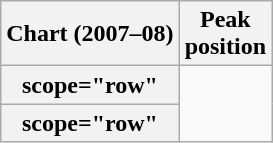<table class="wikitable sortable plainrowheaders">
<tr>
<th scope="col">Chart (2007–08)</th>
<th scope="col">Peak<br>position</th>
</tr>
<tr>
<th>scope="row"</th>
</tr>
<tr>
<th>scope="row"</th>
</tr>
</table>
